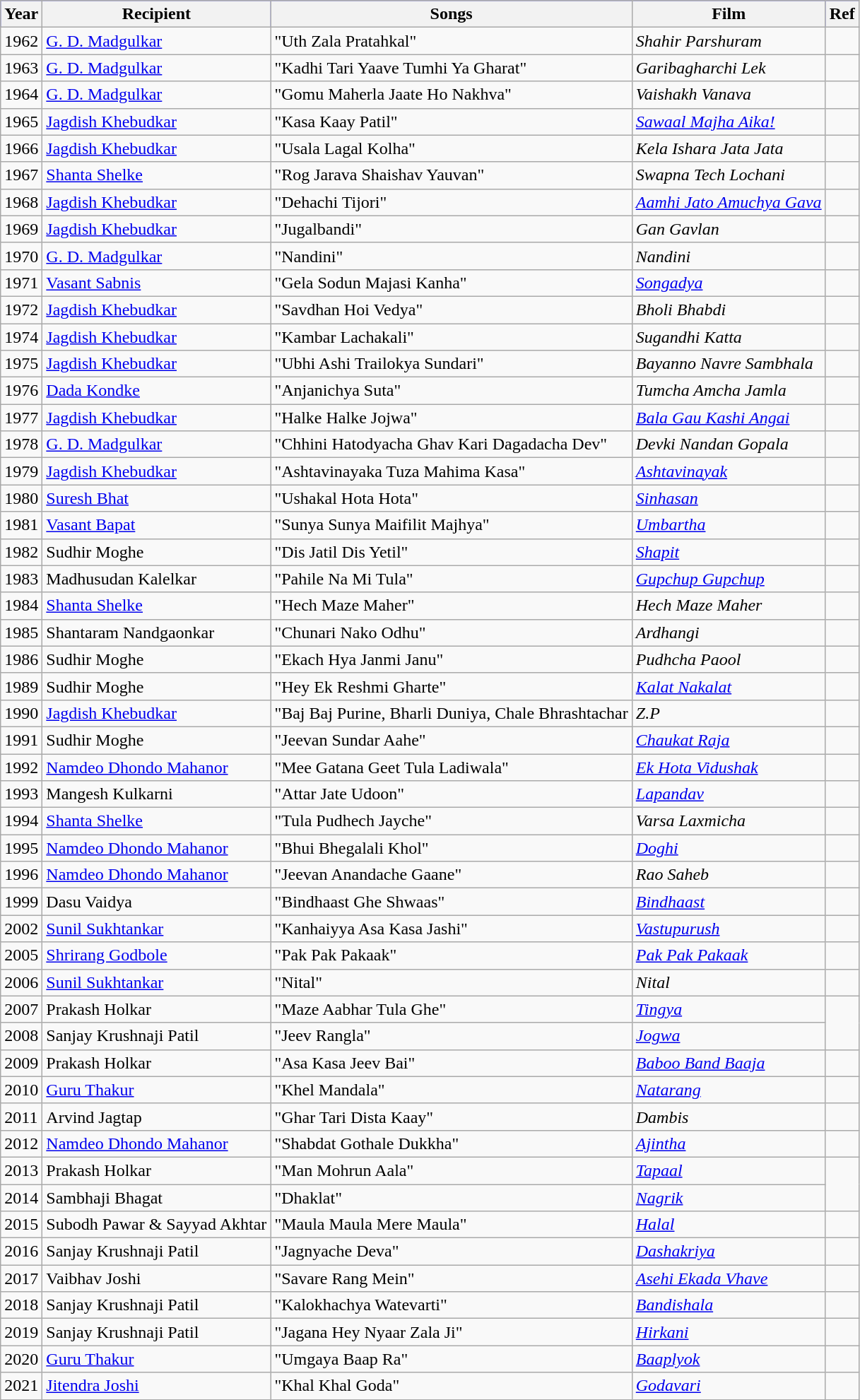<table class="wikitable sortable">
<tr style="background:blue;">
<th>Year</th>
<th>Recipient</th>
<th>Songs</th>
<th>Film</th>
<th>Ref</th>
</tr>
<tr>
<td>1962</td>
<td><a href='#'>G. D. Madgulkar</a></td>
<td>"Uth Zala Pratahkal"</td>
<td><em>Shahir Parshuram</em></td>
<td></td>
</tr>
<tr>
<td>1963</td>
<td><a href='#'>G. D. Madgulkar</a></td>
<td>"Kadhi Tari Yaave Tumhi Ya Gharat"</td>
<td><em>Garibagharchi Lek</em></td>
<td></td>
</tr>
<tr>
<td>1964</td>
<td><a href='#'>G. D. Madgulkar</a></td>
<td>"Gomu Maherla Jaate Ho Nakhva"</td>
<td><em>Vaishakh Vanava</em></td>
<td></td>
</tr>
<tr>
<td>1965</td>
<td><a href='#'>Jagdish Khebudkar</a></td>
<td>"Kasa Kaay Patil"</td>
<td><em><a href='#'>Sawaal Majha Aika!</a></em></td>
<td></td>
</tr>
<tr>
<td>1966</td>
<td><a href='#'>Jagdish Khebudkar</a></td>
<td>"Usala Lagal Kolha"</td>
<td><em>Kela Ishara Jata Jata</em></td>
<td></td>
</tr>
<tr>
<td>1967</td>
<td><a href='#'>Shanta Shelke</a></td>
<td>"Rog Jarava Shaishav Yauvan"</td>
<td><em>Swapna Tech Lochani</em></td>
<td></td>
</tr>
<tr>
<td>1968</td>
<td><a href='#'>Jagdish Khebudkar</a></td>
<td>"Dehachi Tijori"</td>
<td><em><a href='#'>Aamhi Jato Amuchya Gava</a></em></td>
<td></td>
</tr>
<tr>
<td>1969</td>
<td><a href='#'>Jagdish Khebudkar</a></td>
<td>"Jugalbandi"</td>
<td><em>Gan Gavlan</em></td>
<td></td>
</tr>
<tr>
<td>1970</td>
<td><a href='#'>G. D. Madgulkar</a></td>
<td>"Nandini"</td>
<td><em>Nandini</em></td>
<td></td>
</tr>
<tr>
<td>1971</td>
<td><a href='#'>Vasant Sabnis</a></td>
<td>"Gela Sodun Majasi Kanha"</td>
<td><em><a href='#'>Songadya</a></em></td>
<td></td>
</tr>
<tr>
<td>1972</td>
<td><a href='#'>Jagdish Khebudkar</a></td>
<td>"Savdhan Hoi Vedya"</td>
<td><em>Bholi Bhabdi</em></td>
<td></td>
</tr>
<tr>
<td>1974</td>
<td><a href='#'>Jagdish Khebudkar</a></td>
<td>"Kambar Lachakali"</td>
<td><em>Sugandhi Katta</em></td>
<td></td>
</tr>
<tr>
<td>1975</td>
<td><a href='#'>Jagdish Khebudkar</a></td>
<td>"Ubhi Ashi Trailokya Sundari"</td>
<td><em>Bayanno Navre Sambhala</em></td>
<td></td>
</tr>
<tr>
<td>1976</td>
<td><a href='#'>Dada Kondke</a></td>
<td>"Anjanichya Suta"</td>
<td><em>Tumcha Amcha Jamla</em></td>
<td></td>
</tr>
<tr>
<td>1977</td>
<td><a href='#'>Jagdish Khebudkar</a></td>
<td>"Halke Halke Jojwa"</td>
<td><em><a href='#'>Bala Gau Kashi Angai</a></em></td>
<td></td>
</tr>
<tr>
<td>1978</td>
<td><a href='#'>G. D. Madgulkar</a></td>
<td>"Chhini Hatodyacha Ghav Kari Dagadacha Dev"</td>
<td><em>Devki Nandan Gopala</em></td>
<td></td>
</tr>
<tr>
<td>1979</td>
<td><a href='#'>Jagdish Khebudkar</a></td>
<td>"Ashtavinayaka Tuza Mahima Kasa"</td>
<td><em><a href='#'>Ashtavinayak</a></em></td>
<td></td>
</tr>
<tr>
<td>1980</td>
<td><a href='#'>Suresh Bhat</a></td>
<td>"Ushakal Hota Hota"</td>
<td><em><a href='#'>Sinhasan</a></em></td>
<td></td>
</tr>
<tr>
<td>1981</td>
<td><a href='#'>Vasant Bapat</a></td>
<td>"Sunya Sunya Maifilit Majhya"</td>
<td><em><a href='#'>Umbartha</a></em></td>
<td></td>
</tr>
<tr>
<td>1982</td>
<td>Sudhir Moghe</td>
<td>"Dis Jatil Dis Yetil"</td>
<td><em><a href='#'>Shapit</a></em></td>
<td></td>
</tr>
<tr>
<td>1983</td>
<td>Madhusudan Kalelkar</td>
<td>"Pahile Na Mi Tula"</td>
<td><em><a href='#'>Gupchup Gupchup</a></em></td>
<td></td>
</tr>
<tr>
<td>1984</td>
<td><a href='#'>Shanta Shelke</a></td>
<td>"Hech Maze Maher"</td>
<td><em>Hech Maze Maher</em></td>
<td></td>
</tr>
<tr>
<td>1985</td>
<td>Shantaram Nandgaonkar</td>
<td>"Chunari Nako Odhu"</td>
<td><em>Ardhangi</em></td>
<td></td>
</tr>
<tr>
<td>1986</td>
<td>Sudhir Moghe</td>
<td>"Ekach Hya Janmi Janu"</td>
<td><em>Pudhcha Paool</em></td>
<td></td>
</tr>
<tr>
<td>1989</td>
<td>Sudhir Moghe</td>
<td>"Hey Ek Reshmi Gharte"</td>
<td><em><a href='#'>Kalat Nakalat</a></em></td>
<td></td>
</tr>
<tr>
<td>1990</td>
<td><a href='#'>Jagdish Khebudkar</a></td>
<td>"Baj Baj Purine, Bharli Duniya, Chale Bhrashtachar</td>
<td><em>Z.P</em></td>
<td></td>
</tr>
<tr>
<td>1991</td>
<td>Sudhir Moghe</td>
<td>"Jeevan Sundar Aahe"</td>
<td><em><a href='#'>Chaukat Raja</a></em></td>
<td></td>
</tr>
<tr>
<td>1992</td>
<td><a href='#'>Namdeo Dhondo Mahanor</a></td>
<td>"Mee Gatana Geet Tula Ladiwala"</td>
<td><em><a href='#'>Ek Hota Vidushak</a></em></td>
<td></td>
</tr>
<tr>
<td>1993</td>
<td>Mangesh Kulkarni</td>
<td>"Attar Jate Udoon"</td>
<td><em><a href='#'>Lapandav</a></em></td>
<td></td>
</tr>
<tr>
<td>1994</td>
<td><a href='#'>Shanta Shelke</a></td>
<td>"Tula Pudhech Jayche"</td>
<td><em>Varsa Laxmicha</em></td>
<td></td>
</tr>
<tr>
<td>1995</td>
<td><a href='#'>Namdeo Dhondo Mahanor</a></td>
<td>"Bhui Bhegalali Khol"</td>
<td><em><a href='#'>Doghi</a></em></td>
<td></td>
</tr>
<tr>
<td>1996</td>
<td><a href='#'>Namdeo Dhondo Mahanor</a></td>
<td>"Jeevan Anandache Gaane"</td>
<td><em>Rao Saheb</em></td>
<td></td>
</tr>
<tr>
<td>1999</td>
<td>Dasu Vaidya</td>
<td>"Bindhaast Ghe Shwaas"</td>
<td><em><a href='#'>Bindhaast</a></em></td>
<td></td>
</tr>
<tr>
<td>2002</td>
<td><a href='#'>Sunil Sukhtankar</a></td>
<td>"Kanhaiyya Asa Kasa Jashi"</td>
<td><em><a href='#'>Vastupurush</a></em></td>
<td></td>
</tr>
<tr>
<td>2005</td>
<td><a href='#'>Shrirang Godbole</a></td>
<td>"Pak Pak Pakaak"</td>
<td><em><a href='#'>Pak Pak Pakaak</a></em></td>
<td></td>
</tr>
<tr>
<td>2006</td>
<td><a href='#'>Sunil Sukhtankar</a></td>
<td>"Nital"</td>
<td><em>Nital</em></td>
<td></td>
</tr>
<tr>
<td>2007</td>
<td>Prakash Holkar</td>
<td>"Maze Aabhar Tula Ghe"</td>
<td><em><a href='#'>Tingya</a></em></td>
<td rowspan="2"></td>
</tr>
<tr>
<td>2008</td>
<td>Sanjay Krushnaji Patil</td>
<td>"Jeev Rangla"</td>
<td><em><a href='#'>Jogwa</a></em></td>
</tr>
<tr>
<td>2009</td>
<td>Prakash Holkar</td>
<td>"Asa Kasa Jeev Bai"</td>
<td><em><a href='#'>Baboo Band Baaja</a></em></td>
<td></td>
</tr>
<tr>
<td>2010</td>
<td><a href='#'>Guru Thakur</a></td>
<td>"Khel Mandala"</td>
<td><em><a href='#'>Natarang</a></em></td>
<td></td>
</tr>
<tr>
<td>2011</td>
<td>Arvind Jagtap</td>
<td>"Ghar Tari Dista Kaay"</td>
<td><em>Dambis</em></td>
<td></td>
</tr>
<tr>
<td>2012</td>
<td><a href='#'>Namdeo Dhondo Mahanor</a></td>
<td>"Shabdat Gothale Dukkha"</td>
<td><em><a href='#'>Ajintha</a></em></td>
<td></td>
</tr>
<tr>
<td>2013</td>
<td>Prakash Holkar</td>
<td>"Man Mohrun Aala"</td>
<td><em><a href='#'>Tapaal</a></em></td>
<td rowspan="2"></td>
</tr>
<tr>
<td>2014</td>
<td>Sambhaji Bhagat</td>
<td>"Dhaklat"</td>
<td><em><a href='#'>Nagrik</a></em></td>
</tr>
<tr>
<td>2015</td>
<td>Subodh Pawar & Sayyad Akhtar</td>
<td>"Maula Maula Mere Maula"</td>
<td><em><a href='#'>Halal</a></em></td>
<td></td>
</tr>
<tr>
<td>2016</td>
<td>Sanjay Krushnaji Patil</td>
<td>"Jagnyache Deva"</td>
<td><em><a href='#'>Dashakriya</a></em></td>
<td></td>
</tr>
<tr>
<td>2017</td>
<td>Vaibhav Joshi</td>
<td>"Savare Rang Mein"</td>
<td><em><a href='#'>Asehi Ekada Vhave</a></em></td>
<td></td>
</tr>
<tr>
<td>2018</td>
<td>Sanjay Krushnaji Patil</td>
<td>"Kalokhachya Watevarti"</td>
<td><em><a href='#'>Bandishala</a></em></td>
<td></td>
</tr>
<tr>
<td>2019</td>
<td>Sanjay Krushnaji Patil</td>
<td>"Jagana Hey Nyaar Zala Ji"</td>
<td><em><a href='#'>Hirkani</a></em></td>
<td></td>
</tr>
<tr>
<td>2020</td>
<td><a href='#'>Guru Thakur</a></td>
<td>"Umgaya Baap Ra"</td>
<td><em><a href='#'>Baaplyok</a></em></td>
<td></td>
</tr>
<tr>
<td>2021</td>
<td><a href='#'>Jitendra Joshi</a></td>
<td>"Khal Khal Goda"</td>
<td><em><a href='#'>Godavari</a></em></td>
<td></td>
</tr>
</table>
